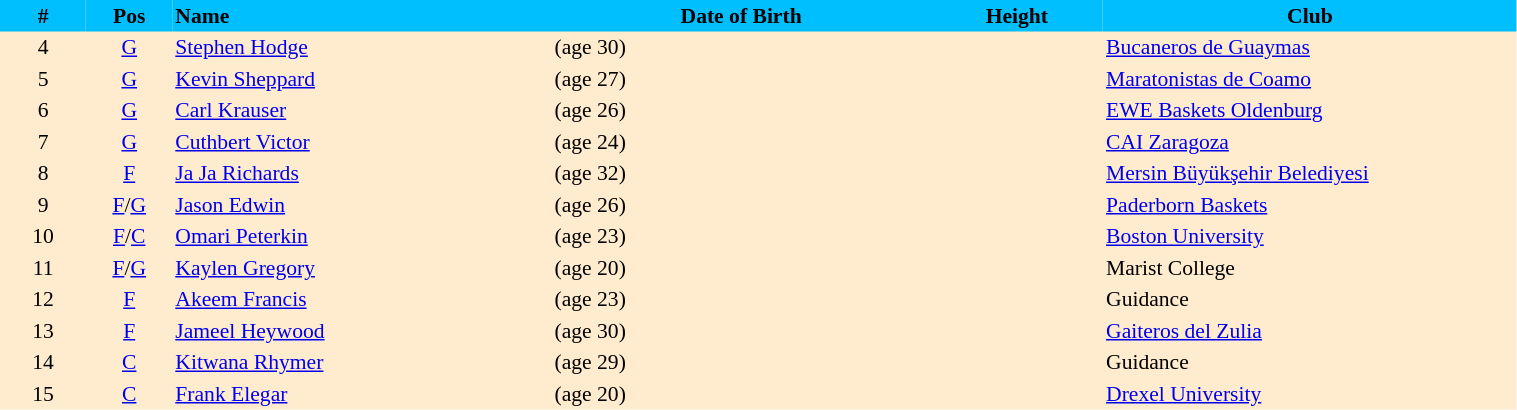<table border=0 cellpadding=2 cellspacing=0  |- bgcolor=#FFECCE style="text-align:center; font-size:90%;" width=80%>
<tr bgcolor=#00BFFF>
<th width=5%>#</th>
<th width=5%>Pos</th>
<th width=22% align=left>Name</th>
<th width=22%>Date of Birth</th>
<th width=10%>Height</th>
<th width=24%>Club</th>
</tr>
<tr>
<td>4</td>
<td><a href='#'>G</a></td>
<td align=left><a href='#'>Stephen Hodge</a></td>
<td align=left> (age 30)</td>
<td></td>
<td align=left> <a href='#'>Bucaneros de Guaymas</a></td>
</tr>
<tr>
<td>5</td>
<td><a href='#'>G</a></td>
<td align=left><a href='#'>Kevin Sheppard</a></td>
<td align=left> (age 27)</td>
<td></td>
<td align=left> <a href='#'>Maratonistas de Coamo</a></td>
</tr>
<tr>
<td>6</td>
<td><a href='#'>G</a></td>
<td align=left><a href='#'>Carl Krauser</a></td>
<td align=left> (age 26)</td>
<td></td>
<td align=left> <a href='#'>EWE Baskets Oldenburg</a></td>
</tr>
<tr>
<td>7</td>
<td><a href='#'>G</a></td>
<td align=left><a href='#'>Cuthbert Victor</a></td>
<td align=left> (age 24)</td>
<td></td>
<td align=left> <a href='#'>CAI Zaragoza</a></td>
</tr>
<tr>
<td>8</td>
<td><a href='#'>F</a></td>
<td align=left><a href='#'>Ja Ja Richards</a></td>
<td align=left> (age 32)</td>
<td></td>
<td align=left> <a href='#'>Mersin Büyükşehir Belediyesi</a></td>
</tr>
<tr>
<td>9</td>
<td><a href='#'>F</a>/<a href='#'>G</a></td>
<td align=left><a href='#'>Jason Edwin</a></td>
<td align=left> (age 26)</td>
<td></td>
<td align=left> <a href='#'>Paderborn Baskets</a></td>
</tr>
<tr>
<td>10</td>
<td><a href='#'>F</a>/<a href='#'>C</a></td>
<td align=left><a href='#'>Omari Peterkin</a></td>
<td align=left> (age 23)</td>
<td></td>
<td align=left> <a href='#'>Boston University</a></td>
</tr>
<tr>
<td>11</td>
<td><a href='#'>F</a>/<a href='#'>G</a></td>
<td align=left><a href='#'>Kaylen Gregory</a></td>
<td align=left> (age 20)</td>
<td></td>
<td align=left> Marist College</td>
</tr>
<tr>
<td>12</td>
<td><a href='#'>F</a></td>
<td align=left><a href='#'>Akeem Francis</a></td>
<td align=left> (age 23)</td>
<td></td>
<td align=left> Guidance</td>
</tr>
<tr>
<td>13</td>
<td><a href='#'>F</a></td>
<td align=left><a href='#'>Jameel Heywood</a></td>
<td align=left> (age 30)</td>
<td></td>
<td align=left> <a href='#'>Gaiteros del Zulia</a></td>
</tr>
<tr>
<td>14</td>
<td><a href='#'>C</a></td>
<td align=left><a href='#'>Kitwana Rhymer</a></td>
<td align=left> (age 29)</td>
<td></td>
<td align=left> Guidance</td>
</tr>
<tr>
<td>15</td>
<td><a href='#'>C</a></td>
<td align=left><a href='#'>Frank Elegar</a></td>
<td align=left> (age 20)</td>
<td></td>
<td align=left> <a href='#'>Drexel University</a></td>
</tr>
</table>
